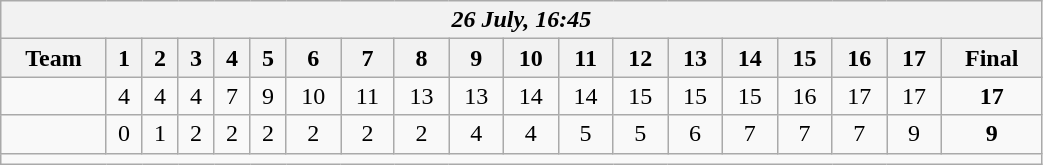<table class=wikitable style="text-align:center; width: 55%">
<tr>
<th colspan=20><em>26 July, 16:45</em></th>
</tr>
<tr>
<th>Team</th>
<th>1</th>
<th>2</th>
<th>3</th>
<th>4</th>
<th>5</th>
<th>6</th>
<th>7</th>
<th>8</th>
<th>9</th>
<th>10</th>
<th>11</th>
<th>12</th>
<th>13</th>
<th>14</th>
<th>15</th>
<th>16</th>
<th>17</th>
<th>Final</th>
</tr>
<tr>
<td align=left><strong></strong></td>
<td>4</td>
<td>4</td>
<td>4</td>
<td>7</td>
<td>9</td>
<td>10</td>
<td>11</td>
<td>13</td>
<td>13</td>
<td>14</td>
<td>14</td>
<td>15</td>
<td>15</td>
<td>15</td>
<td>16</td>
<td>17</td>
<td>17</td>
<td><strong>17</strong></td>
</tr>
<tr>
<td align=left></td>
<td>0</td>
<td>1</td>
<td>2</td>
<td>2</td>
<td>2</td>
<td>2</td>
<td>2</td>
<td>2</td>
<td>4</td>
<td>4</td>
<td>5</td>
<td>5</td>
<td>6</td>
<td>7</td>
<td>7</td>
<td>7</td>
<td>9</td>
<td><strong>9</strong></td>
</tr>
<tr>
<td colspan=20></td>
</tr>
</table>
